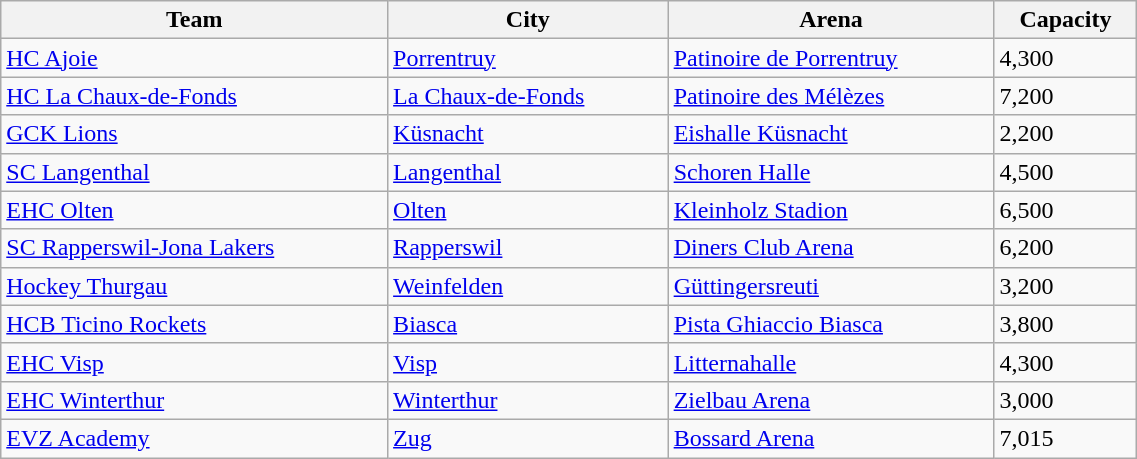<table class="wikitable" style="text-align:left" width=60%>
<tr>
<th>Team</th>
<th>City</th>
<th>Arena</th>
<th>Capacity</th>
</tr>
<tr>
<td><a href='#'>HC Ajoie</a></td>
<td><a href='#'>Porrentruy</a></td>
<td><a href='#'>Patinoire de Porrentruy</a></td>
<td>4,300</td>
</tr>
<tr>
<td><a href='#'>HC La Chaux-de-Fonds</a></td>
<td><a href='#'>La Chaux-de-Fonds</a></td>
<td><a href='#'>Patinoire des Mélèzes</a></td>
<td>7,200</td>
</tr>
<tr>
<td><a href='#'>GCK Lions</a></td>
<td><a href='#'>Küsnacht</a></td>
<td><a href='#'>Eishalle Küsnacht</a></td>
<td>2,200</td>
</tr>
<tr>
<td><a href='#'>SC Langenthal</a></td>
<td><a href='#'>Langenthal</a></td>
<td><a href='#'>Schoren Halle</a></td>
<td>4,500</td>
</tr>
<tr>
<td><a href='#'>EHC Olten</a></td>
<td><a href='#'>Olten</a></td>
<td><a href='#'>Kleinholz Stadion</a></td>
<td>6,500</td>
</tr>
<tr>
<td><a href='#'>SC Rapperswil-Jona Lakers</a></td>
<td><a href='#'>Rapperswil</a></td>
<td><a href='#'>Diners Club Arena</a></td>
<td>6,200</td>
</tr>
<tr>
<td><a href='#'>Hockey Thurgau</a></td>
<td><a href='#'>Weinfelden</a></td>
<td><a href='#'>Güttingersreuti</a></td>
<td>3,200</td>
</tr>
<tr>
<td><a href='#'>HCB Ticino Rockets</a></td>
<td><a href='#'>Biasca</a></td>
<td><a href='#'>Pista Ghiaccio Biasca</a></td>
<td>3,800</td>
</tr>
<tr>
<td><a href='#'>EHC Visp</a></td>
<td><a href='#'>Visp</a></td>
<td><a href='#'>Litternahalle</a></td>
<td>4,300</td>
</tr>
<tr>
<td><a href='#'>EHC Winterthur</a></td>
<td><a href='#'>Winterthur</a></td>
<td><a href='#'>Zielbau Arena</a></td>
<td>3,000</td>
</tr>
<tr>
<td><a href='#'>EVZ Academy</a></td>
<td><a href='#'>Zug</a></td>
<td><a href='#'>Bossard Arena</a></td>
<td>7,015</td>
</tr>
</table>
